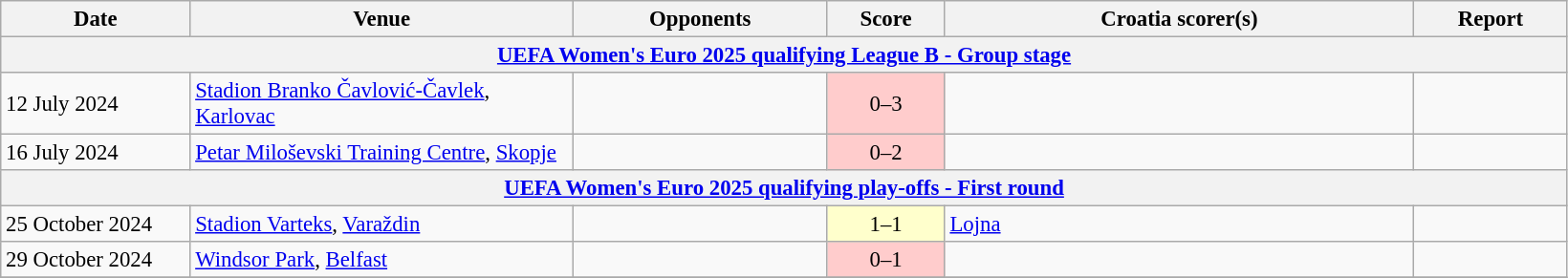<table class="wikitable" style="font-size:95%;">
<tr>
<th width=125>Date</th>
<th width=260>Venue</th>
<th width=170>Opponents</th>
<th width= 75>Score</th>
<th width=320>Croatia scorer(s)</th>
<th width=100>Report</th>
</tr>
<tr>
<th colspan=7><a href='#'>UEFA Women's Euro 2025 qualifying League B - Group stage</a></th>
</tr>
<tr>
<td>12 July 2024</td>
<td><a href='#'>Stadion Branko Čavlović-Čavlek</a>, <a href='#'>Karlovac</a></td>
<td></td>
<td align="center" bgcolor="#FFCCCC">0–3</td>
<td></td>
<td></td>
</tr>
<tr>
<td>16 July 2024</td>
<td><a href='#'>Petar Miloševski Training Centre</a>, <a href='#'>Skopje</a></td>
<td></td>
<td align="center" bgcolor="#FFCCCC">0–2</td>
<td></td>
<td></td>
</tr>
<tr>
<th colspan=7><a href='#'>UEFA Women's Euro 2025 qualifying play-offs - First round</a></th>
</tr>
<tr>
<td>25 October 2024</td>
<td><a href='#'>Stadion Varteks</a>, <a href='#'>Varaždin</a></td>
<td></td>
<td align=center bgcolor=#FFFFCC>1–1</td>
<td><a href='#'>Lojna</a></td>
<td></td>
</tr>
<tr>
<td>29 October 2024</td>
<td><a href='#'>Windsor Park</a>, <a href='#'>Belfast</a></td>
<td></td>
<td align="center" bgcolor="#FFCCCC">0–1 </td>
<td></td>
<td></td>
</tr>
<tr>
</tr>
</table>
